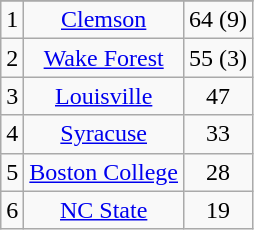<table class="wikitable" style="display: inline-table; text-align: center;">
<tr align="center">
</tr>
<tr align="center">
<td>1</td>
<td><a href='#'>Clemson</a></td>
<td>64 (9)</td>
</tr>
<tr>
<td>2</td>
<td><a href='#'>Wake Forest</a></td>
<td>55 (3)</td>
</tr>
<tr>
<td>3</td>
<td><a href='#'>Louisville</a></td>
<td>47</td>
</tr>
<tr>
<td>4</td>
<td><a href='#'>Syracuse</a></td>
<td>33</td>
</tr>
<tr>
<td>5</td>
<td><a href='#'>Boston College</a></td>
<td>28</td>
</tr>
<tr>
<td>6</td>
<td><a href='#'>NC State</a></td>
<td>19</td>
</tr>
</table>
